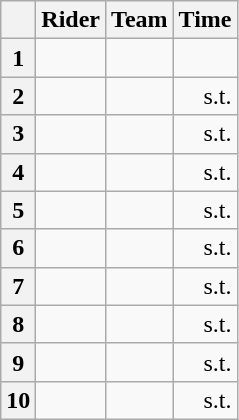<table class="wikitable">
<tr>
<th></th>
<th>Rider</th>
<th>Team</th>
<th>Time</th>
</tr>
<tr>
<th>1</th>
<td></td>
<td></td>
<td align="right"></td>
</tr>
<tr>
<th>2</th>
<td></td>
<td></td>
<td align="right">s.t.</td>
</tr>
<tr>
<th>3</th>
<td></td>
<td></td>
<td align="right">s.t.</td>
</tr>
<tr>
<th>4</th>
<td></td>
<td></td>
<td align="right">s.t.</td>
</tr>
<tr>
<th>5</th>
<td></td>
<td></td>
<td align="right">s.t.</td>
</tr>
<tr>
<th>6</th>
<td></td>
<td></td>
<td align="right">s.t.</td>
</tr>
<tr>
<th>7</th>
<td></td>
<td></td>
<td align="right">s.t.</td>
</tr>
<tr>
<th>8</th>
<td></td>
<td></td>
<td align="right">s.t.</td>
</tr>
<tr>
<th>9</th>
<td></td>
<td></td>
<td align="right">s.t.</td>
</tr>
<tr>
<th>10</th>
<td></td>
<td></td>
<td align="right">s.t.</td>
</tr>
</table>
